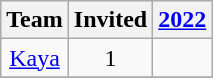<table class="wikitable" style="text-align: center">
<tr>
<th>Team</th>
<th>Invited</th>
<th><a href='#'>2022</a></th>
</tr>
<tr>
<td><a href='#'>Kaya</a></td>
<td>1</td>
<td></td>
</tr>
<tr>
</tr>
</table>
